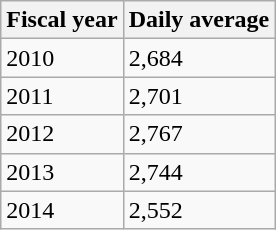<table class="wikitable">
<tr>
<th>Fiscal year</th>
<th>Daily average</th>
</tr>
<tr>
<td>2010</td>
<td>2,684</td>
</tr>
<tr>
<td>2011</td>
<td>2,701</td>
</tr>
<tr>
<td>2012</td>
<td>2,767</td>
</tr>
<tr>
<td>2013</td>
<td>2,744</td>
</tr>
<tr>
<td>2014</td>
<td>2,552</td>
</tr>
</table>
